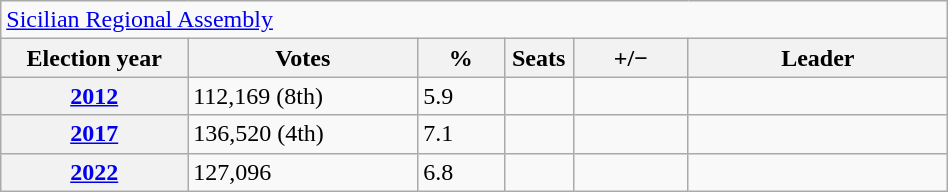<table class=wikitable style="width:50%; border:1px #AAAAFF solid">
<tr>
<td colspan=6><a href='#'>Sicilian Regional Assembly</a></td>
</tr>
<tr>
<th width=13%>Election year</th>
<th width=16%>Votes</th>
<th width=6%>%</th>
<th width=1%>Seats</th>
<th width=8%>+/−</th>
<th width=18%>Leader</th>
</tr>
<tr>
<th><a href='#'>2012</a></th>
<td>112,169 (8th)</td>
<td>5.9</td>
<td></td>
<td></td>
<td></td>
</tr>
<tr>
<th><a href='#'>2017</a></th>
<td>136,520 (4th)</td>
<td>7.1</td>
<td></td>
<td></td>
<td></td>
</tr>
<tr>
<th><a href='#'>2022</a></th>
<td>127,096</td>
<td>6.8</td>
<td></td>
<td></td>
<td></td>
</tr>
</table>
